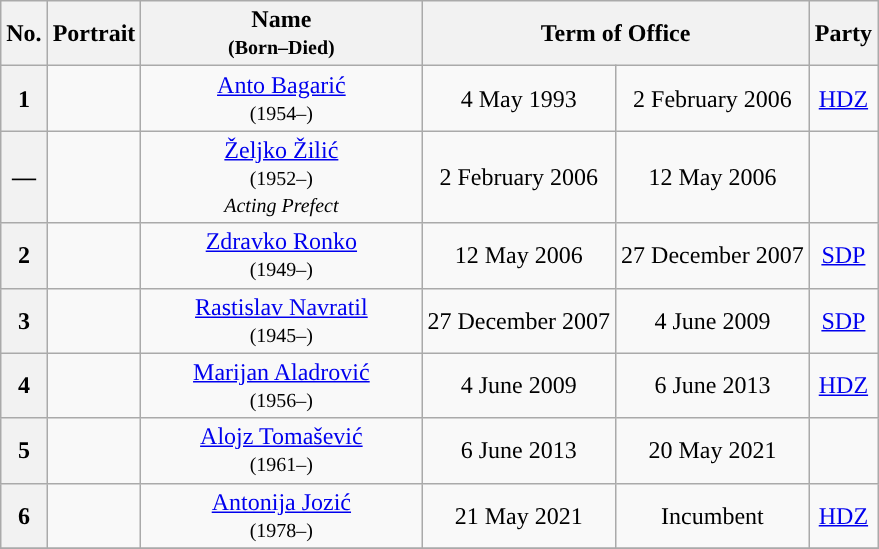<table class="wikitable" style="text-align:center">
<tr ->
<th>No.</th>
<th>Portrait</th>
<th width=180>Name<br><small>(Born–Died)</small></th>
<th colspan=2>Term of Office</th>
<th>Party</th>
</tr>
<tr ->
<th style="background:">1</th>
<td></td>
<td><a href='#'>Anto Bagarić</a><br><small>(1954–)</small></td>
<td>4 May 1993</td>
<td>2 February 2006</td>
<td><a href='#'>HDZ</a></td>
</tr>
<tr ->
<th>—</th>
<td></td>
<td><a href='#'>Željko Žilić</a><br><small>(1952–)</small><br><small><em>Acting Prefect</em></small></td>
<td>2 February 2006</td>
<td>12 May 2006</td>
<td></td>
</tr>
<tr ->
<th style="background:">2</th>
<td></td>
<td><a href='#'>Zdravko Ronko</a><br><small>(1949–)</small></td>
<td>12 May 2006</td>
<td>27 December 2007</td>
<td><a href='#'>SDP</a></td>
</tr>
<tr ->
<th style="background:">3</th>
<td></td>
<td><a href='#'>Rastislav Navratil</a><br><small>(1945–)</small></td>
<td>27 December 2007</td>
<td>4 June 2009</td>
<td><a href='#'>SDP</a></td>
</tr>
<tr ->
<th style="background:">4</th>
<td></td>
<td><a href='#'>Marijan Aladrović</a><br><small>(1956–)</small></td>
<td>4 June 2009</td>
<td>6 June 2013</td>
<td><a href='#'>HDZ</a></td>
</tr>
<tr ->
<th style="background:">5</th>
<td></td>
<td><a href='#'>Alojz Tomašević</a><br><small>(1961–)</small></td>
<td>6 June 2013</td>
<td>20 May 2021</td>
<td></td>
</tr>
<tr ->
<th style="background:">6</th>
<td></td>
<td><a href='#'>Antonija Jozić</a><br><small>(1978–)</small></td>
<td>21 May 2021</td>
<td>Incumbent</td>
<td><a href='#'>HDZ</a></td>
</tr>
<tr ->
</tr>
</table>
